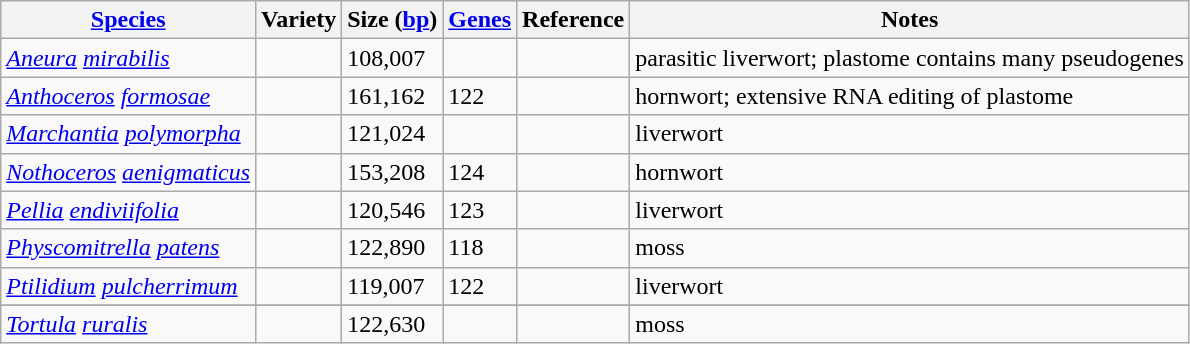<table class="wikitable sortable">
<tr>
<th><a href='#'>Species</a></th>
<th>Variety</th>
<th>Size (<a href='#'>bp</a>)</th>
<th><a href='#'>Genes</a></th>
<th>Reference</th>
<th>Notes</th>
</tr>
<tr>
<td><em><a href='#'>Aneura</a> <a href='#'>mirabilis</a></em></td>
<td></td>
<td>108,007</td>
<td></td>
<td></td>
<td>parasitic liverwort; plastome contains many pseudogenes</td>
</tr>
<tr>
<td><em><a href='#'>Anthoceros</a> <a href='#'>formosae</a></em></td>
<td></td>
<td>161,162</td>
<td>122</td>
<td></td>
<td>hornwort; extensive RNA editing of plastome</td>
</tr>
<tr>
<td><em><a href='#'>Marchantia</a> <a href='#'>polymorpha</a></em></td>
<td></td>
<td>121,024</td>
<td></td>
<td></td>
<td>liverwort</td>
</tr>
<tr>
<td><em><a href='#'>Nothoceros</a> <a href='#'>aenigmaticus</a></em></td>
<td></td>
<td>153,208</td>
<td>124</td>
<td></td>
<td>hornwort</td>
</tr>
<tr>
<td><em><a href='#'>Pellia</a> <a href='#'>endiviifolia</a></em></td>
<td></td>
<td>120,546</td>
<td>123</td>
<td></td>
<td>liverwort</td>
</tr>
<tr>
<td><em><a href='#'>Physcomitrella</a> <a href='#'>patens</a></em></td>
<td></td>
<td>122,890</td>
<td>118</td>
<td></td>
<td>moss</td>
</tr>
<tr>
<td><em><a href='#'>Ptilidium</a> <a href='#'>pulcherrimum</a></em></td>
<td></td>
<td>119,007</td>
<td>122</td>
<td></td>
<td>liverwort</td>
</tr>
<tr>
</tr>
<tr>
<td><em><a href='#'>Tortula</a> <a href='#'>ruralis</a></em></td>
<td></td>
<td>122,630</td>
<td></td>
<td></td>
<td>moss</td>
</tr>
</table>
